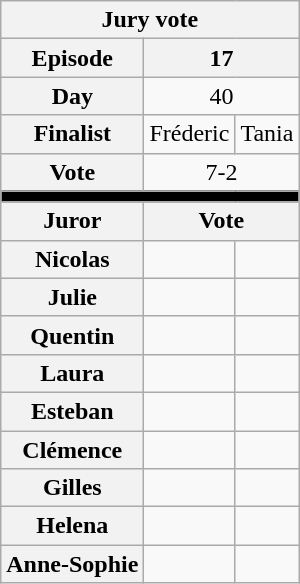<table class="wikitable" style="text-align:center; white-space:nowrap;">
<tr>
<th colspan="3">Jury vote</th>
</tr>
<tr>
<th>Episode</th>
<th colspan="100%">17</th>
</tr>
<tr>
<th>Day</th>
<td colspan="100%">40</td>
</tr>
<tr>
<th>Finalist</th>
<td>Fréderic</td>
<td>Tania</td>
</tr>
<tr>
<th>Vote</th>
<td colspan="2">7-2</td>
</tr>
<tr>
<td colspan="100%" style="background:black;"></td>
</tr>
<tr>
<th>Juror</th>
<th colspan="100%">Vote</th>
</tr>
<tr>
<th>Nicolas</th>
<td></td>
<td></td>
</tr>
<tr>
<th>Julie</th>
<td></td>
<td></td>
</tr>
<tr>
<th>Quentin</th>
<td></td>
<td></td>
</tr>
<tr>
<th>Laura</th>
<td></td>
<td></td>
</tr>
<tr>
<th>Esteban</th>
<td></td>
<td></td>
</tr>
<tr>
<th>Clémence</th>
<td></td>
<td></td>
</tr>
<tr>
<th>Gilles</th>
<td></td>
<td></td>
</tr>
<tr>
<th>Helena</th>
<td></td>
<td></td>
</tr>
<tr>
<th>Anne-Sophie</th>
<td></td>
<td></td>
</tr>
</table>
